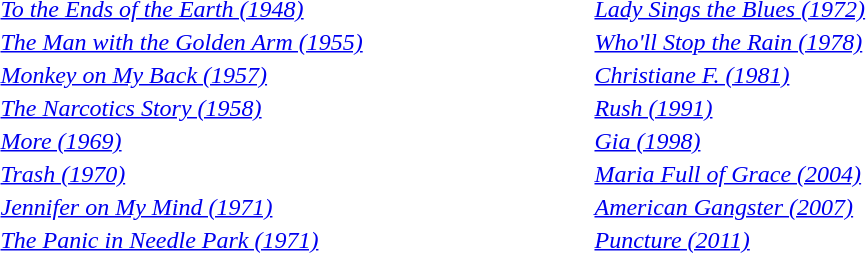<table style="width: 55%; border: none; text-align: left;">
<tr>
<td><a href='#'><em>To the Ends of the Earth (1948)</em></a></td>
<td><a href='#'><em>Lady Sings the Blues (1972)</em></a></td>
</tr>
<tr>
<td><a href='#'><em>The Man with the Golden Arm (1955)</em></a></td>
<td><a href='#'><em>Who'll Stop the Rain (1978)</em></a></td>
</tr>
<tr>
<td><a href='#'><em>Monkey on My Back (1957)</em></a></td>
<td><a href='#'><em>Christiane F. (1981)</em></a></td>
</tr>
<tr>
<td><a href='#'><em>The Narcotics Story (1958)</em></a></td>
<td><a href='#'><em>Rush (1991)</em></a></td>
</tr>
<tr>
<td><a href='#'><em>More (1969)</em></a></td>
<td><a href='#'><em>Gia (1998)</em></a></td>
</tr>
<tr>
<td><a href='#'><em>Trash (1970)</em></a></td>
<td><a href='#'><em>Maria Full of Grace (2004)</em></a></td>
</tr>
<tr>
<td><a href='#'><em>Jennifer on My Mind (1971)</em></a></td>
<td><a href='#'><em>American Gangster (2007)</em></a></td>
</tr>
<tr>
<td><a href='#'><em>The Panic in Needle Park (1971)</em></a></td>
<td><a href='#'><em>Puncture (2011)</em></a></td>
</tr>
</table>
